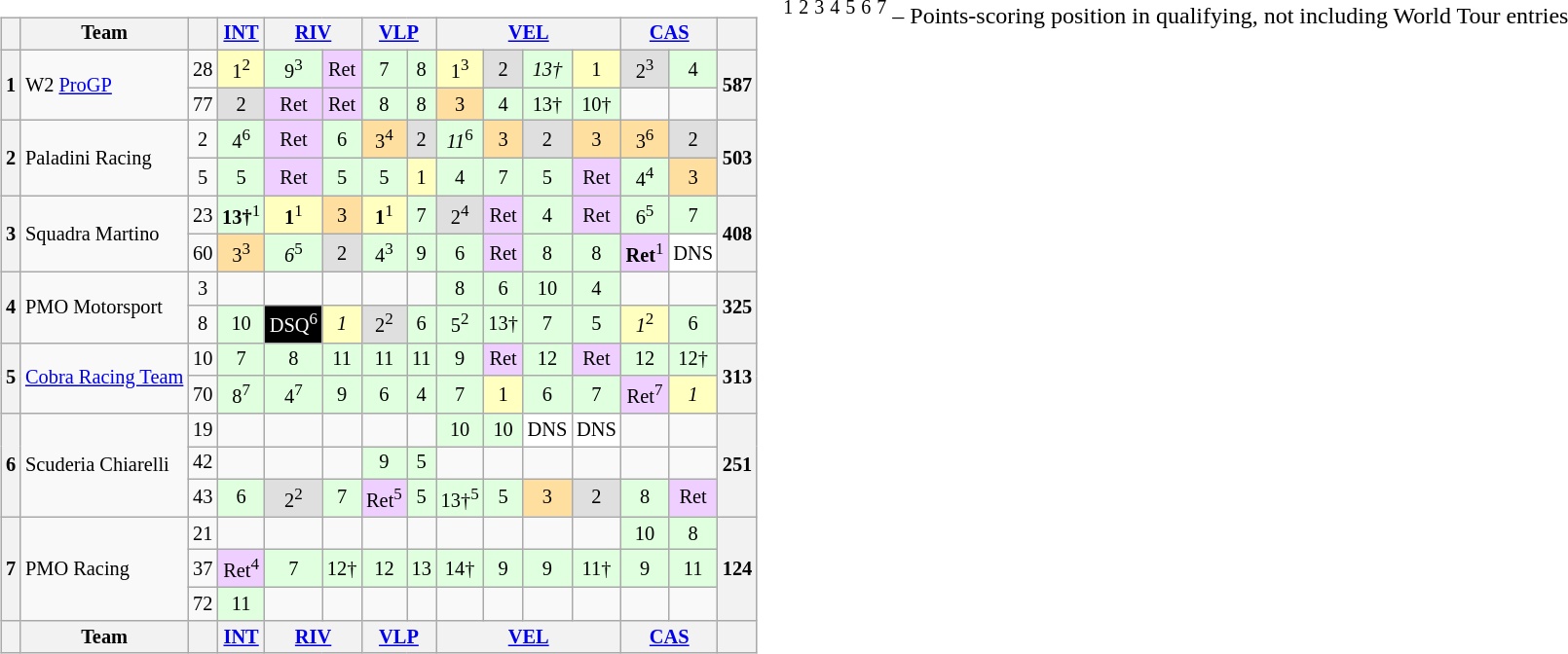<table>
<tr>
<td valign=top><br><table class="wikitable" align="left" style="font-size: 85%; text-align: center;" |>
<tr valign="top">
<th valign=middle></th>
<th valign=middle>Team</th>
<th valign=middle></th>
<th><a href='#'>INT</a><br></th>
<th colspan="2"><a href='#'>RIV</a><br></th>
<th colspan="2"><a href='#'>VLP</a><br></th>
<th colspan="4"><a href='#'>VEL</a><br></th>
<th colspan="2"><a href='#'>CAS</a><br></th>
<th valign="middle">  </th>
</tr>
<tr>
<th rowspan=2>1</th>
<td rowspan=2 align=left> W2 <a href='#'>ProGP</a></td>
<td align=center>28</td>
<td bgcolor=FFFFBF>1<sup>2</sup></td>
<td bgcolor=DFFFDF>9<sup>3</sup></td>
<td bgcolor=EFCFFF>Ret</td>
<td bgcolor=DFFFDF>7</td>
<td bgcolor=DFFFDF>8</td>
<td bgcolor=FFFFBF>1<sup>3</sup></td>
<td bgcolor=DFDFDF>2</td>
<td bgcolor=DFFFDF><em>13†</em></td>
<td bgcolor=FFFFBF>1</td>
<td bgcolor=DFDFDF>2<sup>3</sup></td>
<td bgcolor=DFFFDF>4</td>
<th rowspan=2>587</th>
</tr>
<tr>
<td align=center>77</td>
<td bgcolor=DFDFDF>2</td>
<td bgcolor=EFCFFF>Ret</td>
<td bgcolor=EFCFFF>Ret</td>
<td bgcolor=DFFFDF>8</td>
<td bgcolor=DFFFDF>8</td>
<td bgcolor=FFDF9F>3</td>
<td bgcolor=DFFFDF>4</td>
<td bgcolor=DFFFDF>13†</td>
<td bgcolor=DFFFDF>10†</td>
<td></td>
<td></td>
</tr>
<tr>
<th rowspan=2>2</th>
<td rowspan=2 align=left> Paladini Racing</td>
<td align=center>2</td>
<td bgcolor=DFFFDF>4<sup>6</sup></td>
<td bgcolor=EFCFFF>Ret</td>
<td bgcolor=DFFFDF>6</td>
<td bgcolor=FFDF9F>3<sup>4</sup></td>
<td bgcolor=DFDFDF>2</td>
<td bgcolor=DFFFDF><em>11</em><sup>6</sup></td>
<td bgcolor=FFDF9F>3</td>
<td bgcolor=DFDFDF>2</td>
<td bgcolor=FFDF9F>3</td>
<td bgcolor=FFDF9F>3<sup>6</sup></td>
<td bgcolor=DFDFDF>2</td>
<th rowspan=2>503</th>
</tr>
<tr>
<td align=center>5</td>
<td bgcolor=DFFFDF>5</td>
<td bgcolor=EFCFFF>Ret</td>
<td bgcolor=DFFFDF>5</td>
<td bgcolor=DFFFDF>5</td>
<td bgcolor=FFFFBF>1</td>
<td bgcolor=DFFFDF>4</td>
<td bgcolor=DFFFDF>7</td>
<td bgcolor=DFFFDF>5</td>
<td bgcolor=EFCFFF>Ret</td>
<td bgcolor=DFFFDF>4<sup>4</sup></td>
<td bgcolor=FFDF9F>3</td>
</tr>
<tr>
<th rowspan=2>3</th>
<td rowspan=2 align=left> Squadra Martino</td>
<td align=center>23</td>
<td bgcolor=DFFFDF><strong>13†</strong><sup>1</sup></td>
<td bgcolor=FFFFBF><strong>1</strong><sup>1</sup></td>
<td bgcolor=FFDF9F>3</td>
<td bgcolor=FFFFBF><strong>1</strong><sup>1</sup></td>
<td bgcolor=DFFFDF>7</td>
<td bgcolor=DFDFDF>2<sup>4</sup></td>
<td bgcolor=EFCFFF>Ret</td>
<td bgcolor=DFFFDF>4</td>
<td bgcolor=EFCFFF>Ret</td>
<td bgcolor=DFFFDF>6<sup>5</sup></td>
<td bgcolor=DFFFDF>7</td>
<th rowspan=2>408</th>
</tr>
<tr>
<td align=center>60</td>
<td bgcolor=FFDF9F>3<sup>3</sup></td>
<td bgcolor=DFFFDF><em>6</em><sup>5</sup></td>
<td bgcolor=DFDFDF>2</td>
<td bgcolor=DFFFDF>4<sup>3</sup></td>
<td bgcolor=DFFFDF>9</td>
<td bgcolor=DFFFDF>6</td>
<td bgcolor=EFCFFF>Ret</td>
<td bgcolor=DFFFDF>8</td>
<td bgcolor=DFFFDF>8</td>
<td bgcolor=EFCFFF><strong>Ret</strong><sup>1</sup></td>
<td bgcolor=FFFFFF>DNS</td>
</tr>
<tr>
<th rowspan=2>4</th>
<td rowspan=2 align=left> PMO Motorsport</td>
<td align=center>3</td>
<td></td>
<td></td>
<td></td>
<td></td>
<td></td>
<td bgcolor=DFFFDF>8</td>
<td bgcolor=DFFFDF>6</td>
<td bgcolor=DFFFDF>10</td>
<td bgcolor=DFFFDF>4</td>
<td></td>
<td></td>
<th rowspan=2>325</th>
</tr>
<tr>
<td align=center>8</td>
<td bgcolor=DFFFDF>10</td>
<td bgcolor=000000 style=color:#FFFFFF>DSQ<sup>6</sup></td>
<td bgcolor=FFFFBF><em>1</em></td>
<td bgcolor=DFDFDF>2<sup>2</sup></td>
<td bgcolor=DFFFDF>6</td>
<td bgcolor=DFFFDF>5<sup>2</sup></td>
<td bgcolor=DFFFDF>13†</td>
<td bgcolor=DFFFDF>7</td>
<td bgcolor=DFFFDF>5</td>
<td bgcolor=FFFFBF><em>1</em><sup>2</sup></td>
<td bgcolor=DFFFDF>6</td>
</tr>
<tr>
<th rowspan=2>5</th>
<td rowspan=2 align=left> <a href='#'>Cobra Racing Team</a></td>
<td align=center>10</td>
<td bgcolor=DFFFDF>7</td>
<td bgcolor=DFFFDF>8</td>
<td bgcolor=DFFFDF>11</td>
<td bgcolor=DFFFDF>11</td>
<td bgcolor=DFFFDF>11</td>
<td bgcolor=DFFFDF>9</td>
<td bgcolor=EFCFFF>Ret</td>
<td bgcolor=DFFFDF>12</td>
<td bgcolor=EFCFFF>Ret</td>
<td bgcolor=DFFFDF>12</td>
<td bgcolor=DFFFDF>12†</td>
<th rowspan=2>313</th>
</tr>
<tr>
<td align=center>70</td>
<td bgcolor=DFFFDF>8<sup>7</sup></td>
<td bgcolor=DFFFDF>4<sup>7</sup></td>
<td bgcolor=DFFFDF>9</td>
<td bgcolor=DFFFDF>6</td>
<td bgcolor=DFFFDF>4</td>
<td bgcolor=DFFFDF>7</td>
<td bgcolor=FFFFBF>1</td>
<td bgcolor=DFFFDF>6</td>
<td bgcolor=DFFFDF>7</td>
<td bgcolor=EFCFFF>Ret<sup>7</sup></td>
<td bgcolor=FFFFBF><em>1</em></td>
</tr>
<tr>
<th rowspan=3>6</th>
<td rowspan=3 align=left> Scuderia Chiarelli</td>
<td align=center>19</td>
<td></td>
<td></td>
<td></td>
<td></td>
<td></td>
<td bgcolor=DFFFDF>10</td>
<td bgcolor=DFFFDF>10</td>
<td bgcolor=FFFFFF>DNS</td>
<td bgcolor=FFFFFF>DNS</td>
<td></td>
<td></td>
<th rowspan=3>251</th>
</tr>
<tr>
<td align=center>42</td>
<td></td>
<td></td>
<td></td>
<td bgcolor=DFFFDF>9</td>
<td bgcolor=DFFFDF>5</td>
<td></td>
<td></td>
<td></td>
<td></td>
<td></td>
<td></td>
</tr>
<tr>
<td align=center>43</td>
<td bgcolor=DFFFDF>6</td>
<td bgcolor=DFDFDF>2<sup>2</sup></td>
<td bgcolor=DFFFDF>7</td>
<td bgcolor=EFCFFF>Ret<sup>5</sup></td>
<td bgcolor=DFFFDF>5</td>
<td bgcolor=DFFFDF>13†<sup>5</sup></td>
<td bgcolor=DFFFDF>5</td>
<td bgcolor=FFDF9F>3</td>
<td bgcolor=DFDFDF>2</td>
<td bgcolor=DFFFDF>8</td>
<td bgcolor=EFCFFF>Ret</td>
</tr>
<tr>
<th rowspan=3>7</th>
<td rowspan=3 align=left> PMO Racing</td>
<td align=center>21</td>
<td></td>
<td></td>
<td></td>
<td></td>
<td></td>
<td></td>
<td></td>
<td></td>
<td></td>
<td bgcolor=DFFFDF>10</td>
<td bgcolor=DFFFDF>8</td>
<th rowspan=3>124</th>
</tr>
<tr>
<td align=center>37</td>
<td bgcolor=EFCFFF>Ret<sup>4</sup></td>
<td bgcolor=DFFFDF>7</td>
<td bgcolor=DFFFDF>12†</td>
<td bgcolor=DFFFDF>12</td>
<td bgcolor=DFFFDF>13</td>
<td bgcolor=DFFFDF>14†</td>
<td bgcolor=DFFFDF>9</td>
<td bgcolor=DFFFDF>9</td>
<td bgcolor=DFFFDF>11†</td>
<td bgcolor=DFFFDF>9</td>
<td bgcolor=DFFFDF>11</td>
</tr>
<tr>
<td align=center>72</td>
<td bgcolor=DFFFDF>11</td>
<td></td>
<td></td>
<td></td>
<td></td>
<td></td>
<td></td>
<td></td>
<td></td>
<td></td>
<td></td>
</tr>
<tr valign="top">
<th valign=middle></th>
<th valign=middle>Team</th>
<th valign=middle></th>
<th><a href='#'>INT</a><br></th>
<th colspan="2"><a href='#'>RIV</a><br></th>
<th colspan="2"><a href='#'>VLP</a><br></th>
<th colspan="4"><a href='#'>VEL</a><br></th>
<th colspan="2"><a href='#'>CAS</a><br></th>
<th valign="middle">  </th>
</tr>
</table>
</td>
<td valign=top><br>
<span><sup>1</sup> <sup>2</sup> <sup>3</sup> <sup>4</sup> <sup>5</sup> <sup>6</sup> <sup>7</sup> – Points-scoring position in qualifying, not including World Tour entries</span></td>
</tr>
</table>
